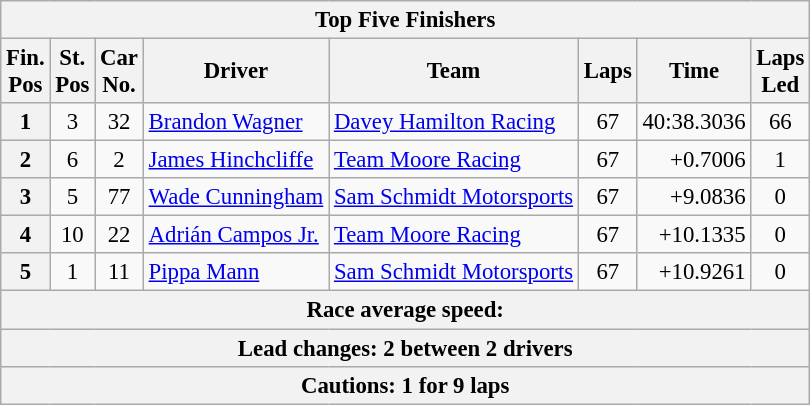<table class="wikitable" style="font-size:95%;">
<tr>
<th colspan=9>Top Five Finishers</th>
</tr>
<tr>
<th>Fin.<br>Pos</th>
<th>St.<br>Pos</th>
<th>Car<br>No.</th>
<th>Driver</th>
<th>Team</th>
<th>Laps</th>
<th>Time</th>
<th>Laps<br>Led</th>
</tr>
<tr>
<th>1</th>
<td align=center>3</td>
<td align=center>32</td>
<td> <a href='#'>Brandon Wagner</a></td>
<td><a href='#'>Davey Hamilton Racing</a></td>
<td align=center>67</td>
<td align=right>40:38.3036</td>
<td align=center>66</td>
</tr>
<tr>
<th>2</th>
<td align=center>6</td>
<td align=center>2</td>
<td> <a href='#'>James Hinchcliffe</a></td>
<td><a href='#'>Team Moore Racing</a></td>
<td align=center>67</td>
<td align=right>+0.7006</td>
<td align=center>1</td>
</tr>
<tr>
<th>3</th>
<td align=center>5</td>
<td align=center>77</td>
<td> <a href='#'>Wade Cunningham</a></td>
<td><a href='#'>Sam Schmidt Motorsports</a></td>
<td align=center>67</td>
<td align=right>+9.0836</td>
<td align=center>0</td>
</tr>
<tr>
<th>4</th>
<td align=center>10</td>
<td align=center>22</td>
<td> <a href='#'>Adrián Campos Jr.</a></td>
<td><a href='#'>Team Moore Racing</a></td>
<td align=center>67</td>
<td align=right>+10.1335</td>
<td align=center>0</td>
</tr>
<tr>
<th>5</th>
<td align=center>1</td>
<td align=center>11</td>
<td> <a href='#'>Pippa Mann</a></td>
<td><a href='#'>Sam Schmidt Motorsports</a></td>
<td align=center>67</td>
<td align=right>+10.9261</td>
<td align=center>0</td>
</tr>
<tr>
<th colspan=9>Race average speed: </th>
</tr>
<tr>
<th colspan=9>Lead changes: 2 between 2 drivers</th>
</tr>
<tr>
<th colspan=9>Cautions: 1 for 9 laps</th>
</tr>
</table>
